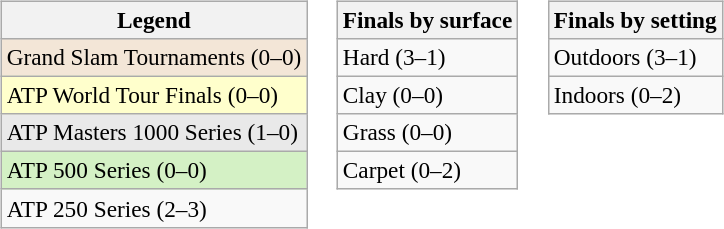<table>
<tr valign=top>
<td><br><table class=wikitable style=font-size:97%>
<tr>
<th>Legend</th>
</tr>
<tr style="background:#f3e6d7;">
<td>Grand Slam Tournaments (0–0)</td>
</tr>
<tr style="background:#ffc;">
<td>ATP World Tour Finals (0–0)</td>
</tr>
<tr style="background:#e9e9e9;">
<td>ATP Masters 1000 Series (1–0)</td>
</tr>
<tr style="background:#d4f1c5;">
<td>ATP 500 Series (0–0)</td>
</tr>
<tr>
<td>ATP 250 Series (2–3)</td>
</tr>
</table>
</td>
<td><br><table class=wikitable style=font-size:97%>
<tr>
<th>Finals by surface</th>
</tr>
<tr>
<td>Hard (3–1)</td>
</tr>
<tr>
<td>Clay (0–0)</td>
</tr>
<tr>
<td>Grass (0–0)</td>
</tr>
<tr>
<td>Carpet (0–2)</td>
</tr>
</table>
</td>
<td><br><table class=wikitable style=font-size:97%>
<tr>
<th>Finals by setting</th>
</tr>
<tr>
<td>Outdoors (3–1)</td>
</tr>
<tr>
<td>Indoors (0–2)</td>
</tr>
</table>
</td>
</tr>
</table>
